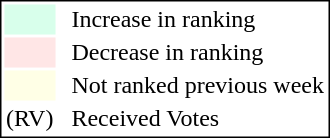<table style="border:1px solid black;">
<tr>
<td style="background:#D8FFEB; width:20px;"></td>
<td> </td>
<td>Increase in ranking</td>
</tr>
<tr>
<td style="background:#FFE6E6; width:20px;"></td>
<td> </td>
<td>Decrease in ranking</td>
</tr>
<tr>
<td style="background:#FFFFE6; width:20px;"></td>
<td> </td>
<td>Not ranked previous week</td>
</tr>
<tr>
<td>(RV)</td>
<td> </td>
<td>Received Votes</td>
</tr>
</table>
